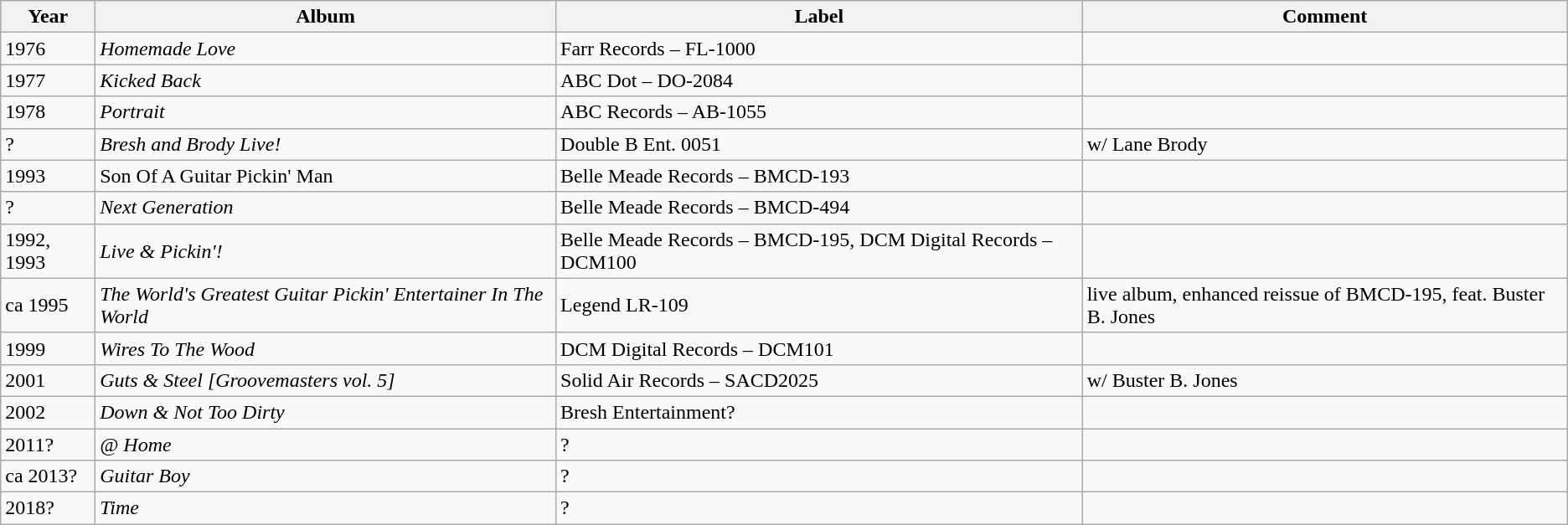<table class="wikitable">
<tr>
<th>Year</th>
<th>Album</th>
<th>Label</th>
<th>Comment</th>
</tr>
<tr>
<td>1976</td>
<td><em>Homemade Love</em></td>
<td>Farr Records – FL-1000</td>
<td></td>
</tr>
<tr>
<td>1977</td>
<td><em>Kicked Back</em></td>
<td>ABC Dot – DO-2084</td>
<td></td>
</tr>
<tr>
<td>1978</td>
<td><em>Portrait</em></td>
<td>ABC Records – AB-1055</td>
<td></td>
</tr>
<tr>
<td>?</td>
<td><em>Bresh and Brody Live!</em></td>
<td>Double B Ent. 0051</td>
<td>w/ Lane Brody</td>
</tr>
<tr>
<td>1993</td>
<td>Son Of A Guitar Pickin' Man</td>
<td>Belle Meade Records – BMCD-193</td>
<td></td>
</tr>
<tr>
<td>?</td>
<td><em>Next Generation</em></td>
<td>Belle Meade Records – BMCD-494</td>
<td></td>
</tr>
<tr>
<td>1992, 1993</td>
<td><em>Live & Pickin'!</em></td>
<td>Belle Meade Records – BMCD-195, DCM Digital Records – DCM100</td>
<td></td>
</tr>
<tr>
<td>ca 1995</td>
<td><em>The World's Greatest Guitar Pickin' Entertainer In The World</em></td>
<td>Legend LR-109</td>
<td>live album, enhanced reissue of BMCD-195, feat. Buster B. Jones</td>
</tr>
<tr>
<td>1999</td>
<td><em>Wires To The Wood</em></td>
<td>DCM Digital Records – DCM101</td>
<td></td>
</tr>
<tr>
<td>2001</td>
<td><em>Guts & Steel [Groovemasters vol. 5]</em></td>
<td>Solid Air Records – SACD2025</td>
<td>w/ Buster B. Jones</td>
</tr>
<tr>
<td>2002</td>
<td><em>Down & Not Too Dirty</em></td>
<td>Bresh Entertainment?</td>
<td></td>
</tr>
<tr>
<td>2011?</td>
<td><em>@ Home</em></td>
<td>?</td>
<td></td>
</tr>
<tr>
<td>ca 2013?</td>
<td><em>Guitar Boy</em></td>
<td>?</td>
<td></td>
</tr>
<tr>
<td>2018?</td>
<td><em>Time</em></td>
<td>?</td>
<td></td>
</tr>
</table>
